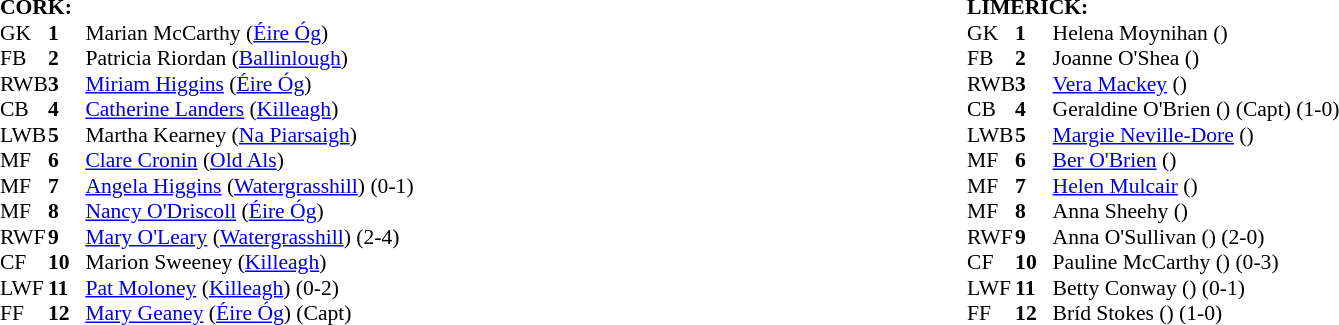<table width="100%">
<tr>
<td valign="top" width="50%"><br><table style="font-size: 90%" cellspacing="0" cellpadding="0" align=center>
<tr>
<td colspan="4"><strong>CORK:</strong></td>
</tr>
<tr>
<th width="25"></th>
<th width="25"></th>
</tr>
<tr>
<td>GK</td>
<td><strong>1</strong></td>
<td>Marian McCarthy (<a href='#'>Éire Óg</a>)</td>
</tr>
<tr>
<td>FB</td>
<td><strong>2</strong></td>
<td>Patricia Riordan (<a href='#'>Ballinlough</a>)</td>
</tr>
<tr>
<td>RWB</td>
<td><strong>3</strong></td>
<td><a href='#'>Miriam Higgins</a> (<a href='#'>Éire Óg</a>)</td>
</tr>
<tr>
<td>CB</td>
<td><strong>4</strong></td>
<td><a href='#'>Catherine Landers</a> (<a href='#'>Killeagh</a>)</td>
</tr>
<tr>
<td>LWB</td>
<td><strong>5</strong></td>
<td>Martha Kearney (<a href='#'>Na Piarsaigh</a>)</td>
</tr>
<tr>
<td>MF</td>
<td><strong>6</strong></td>
<td><a href='#'>Clare Cronin</a> (<a href='#'>Old Als</a>)</td>
</tr>
<tr>
<td>MF</td>
<td><strong>7</strong></td>
<td><a href='#'>Angela Higgins</a> (<a href='#'>Watergrasshill</a>) (0-1)</td>
</tr>
<tr>
<td>MF</td>
<td><strong>8</strong></td>
<td><a href='#'>Nancy O'Driscoll</a> (<a href='#'>Éire Óg</a>)</td>
</tr>
<tr>
<td>RWF</td>
<td><strong>9</strong></td>
<td><a href='#'>Mary O'Leary</a> (<a href='#'>Watergrasshill</a>) (2-4)</td>
</tr>
<tr>
<td>CF</td>
<td><strong>10</strong></td>
<td>Marion Sweeney (<a href='#'>Killeagh</a>)</td>
</tr>
<tr>
<td>LWF</td>
<td><strong>11</strong></td>
<td><a href='#'>Pat Moloney</a> (<a href='#'>Killeagh</a>) (0-2)</td>
</tr>
<tr>
<td>FF</td>
<td><strong>12</strong></td>
<td><a href='#'>Mary Geaney</a> (<a href='#'>Éire Óg</a>) (Capt)</td>
</tr>
<tr>
</tr>
</table>
</td>
<td valign="top" width="50%"><br><table style="font-size: 90%" cellspacing="0" cellpadding="0" align=center>
<tr>
<td colspan="4"><strong>LIMERICK:</strong></td>
</tr>
<tr>
<th width="25"></th>
<th width="25"></th>
</tr>
<tr>
<td>GK</td>
<td><strong>1</strong></td>
<td>Helena Moynihan ()</td>
</tr>
<tr>
<td>FB</td>
<td><strong>2</strong></td>
<td>Joanne O'Shea ()</td>
</tr>
<tr>
<td>RWB</td>
<td><strong>3</strong></td>
<td><a href='#'>Vera Mackey</a> ()</td>
</tr>
<tr>
<td>CB</td>
<td><strong>4</strong></td>
<td>Geraldine O'Brien () (Capt) (1-0)</td>
</tr>
<tr>
<td>LWB</td>
<td><strong>5</strong></td>
<td><a href='#'>Margie Neville-Dore</a> ()</td>
</tr>
<tr>
<td>MF</td>
<td><strong>6</strong></td>
<td><a href='#'>Ber O'Brien</a> ()</td>
</tr>
<tr>
<td>MF</td>
<td><strong>7</strong></td>
<td><a href='#'>Helen Mulcair</a> ()</td>
</tr>
<tr>
<td>MF</td>
<td><strong>8</strong></td>
<td>Anna Sheehy ()</td>
</tr>
<tr>
<td>RWF</td>
<td><strong>9</strong></td>
<td>Anna O'Sullivan () (2-0)</td>
</tr>
<tr>
<td>CF</td>
<td><strong>10</strong></td>
<td>Pauline McCarthy () (0-3)</td>
</tr>
<tr>
<td>LWF</td>
<td><strong>11</strong></td>
<td>Betty Conway () (0-1)</td>
</tr>
<tr>
<td>FF</td>
<td><strong>12</strong></td>
<td>Bríd Stokes () (1-0)</td>
</tr>
<tr>
</tr>
</table>
</td>
</tr>
</table>
